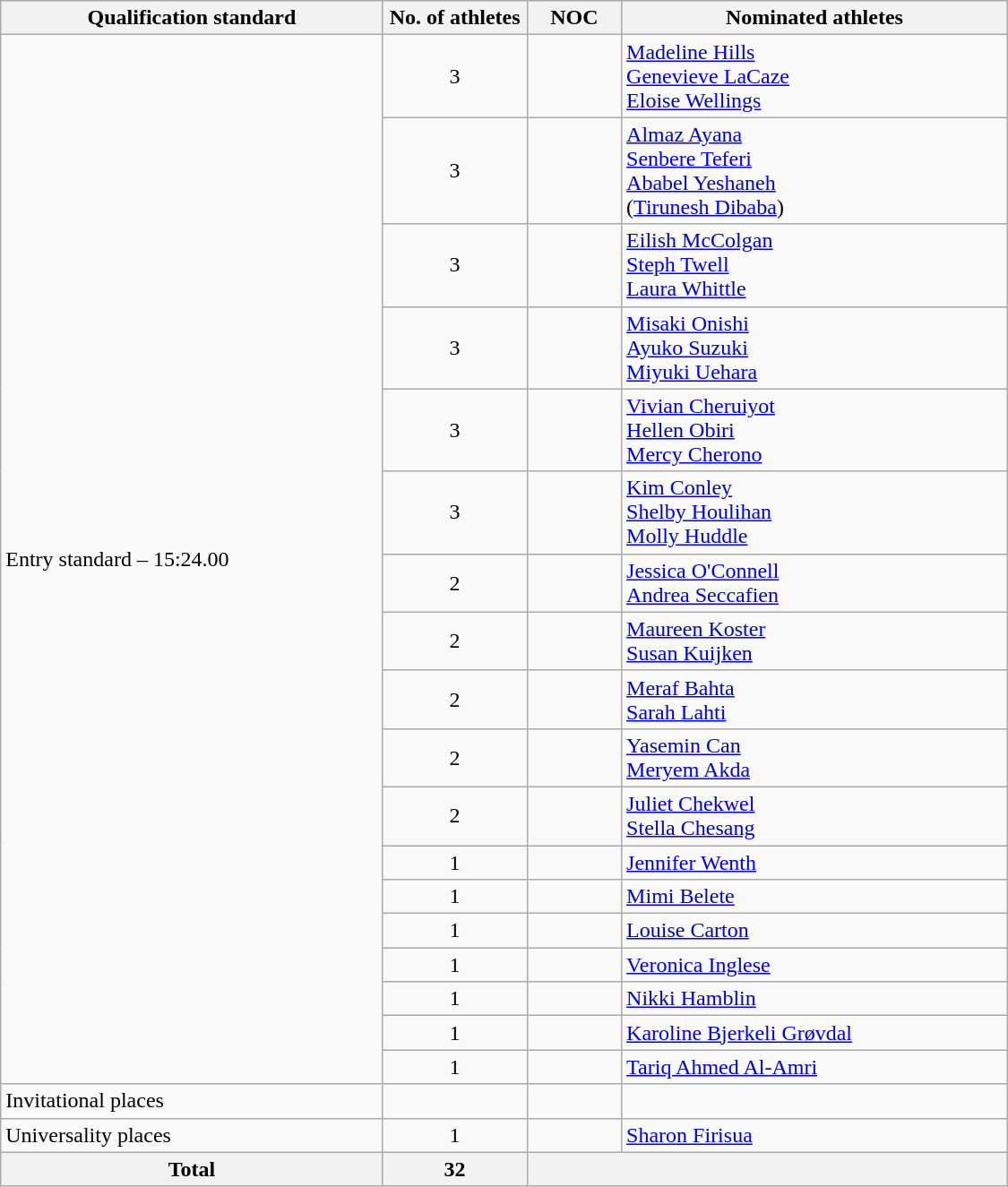<table class="wikitable"  style="text-align:left; width:750px;">
<tr>
<th>Qualification standard</th>
<th width=100>No. of athletes</th>
<th>NOC</th>
<th>Nominated athletes</th>
</tr>
<tr>
<td rowspan=18>Entry standard – 15:24.00</td>
<td style="text-align:center;">3</td>
<td></td>
<td><a href='#'>Madeline Hills</a><br><a href='#'>Genevieve LaCaze</a><br><a href='#'>Eloise Wellings</a></td>
</tr>
<tr>
<td style="text-align:center;">3</td>
<td></td>
<td><a href='#'>Almaz Ayana</a><br><a href='#'>Senbere Teferi</a><br><a href='#'>Ababel Yeshaneh</a><br>(<a href='#'>Tirunesh Dibaba</a>)</td>
</tr>
<tr>
<td style="text-align:center;">3</td>
<td></td>
<td><a href='#'>Eilish McColgan</a><br><a href='#'>Steph Twell</a><br><a href='#'>Laura Whittle</a></td>
</tr>
<tr>
<td style="text-align:center;">3</td>
<td></td>
<td><a href='#'>Misaki Onishi</a><br><a href='#'>Ayuko Suzuki</a><br><a href='#'>Miyuki Uehara</a></td>
</tr>
<tr>
<td style="text-align:center;">3</td>
<td></td>
<td><a href='#'>Vivian Cheruiyot</a><br><a href='#'>Hellen Obiri</a><br><a href='#'>Mercy Cherono</a></td>
</tr>
<tr>
<td style="text-align:center;">3</td>
<td></td>
<td><a href='#'>Kim Conley</a><br><a href='#'>Shelby Houlihan</a><br><a href='#'>Molly Huddle</a></td>
</tr>
<tr>
<td style="text-align:center;">2</td>
<td></td>
<td><a href='#'>Jessica O'Connell</a><br><a href='#'>Andrea Seccafien</a></td>
</tr>
<tr>
<td style="text-align:center;">2</td>
<td></td>
<td><a href='#'>Maureen Koster</a> <br> <a href='#'>Susan Kuijken</a></td>
</tr>
<tr>
<td style="text-align:center;">2</td>
<td></td>
<td><a href='#'>Meraf Bahta</a><br><a href='#'>Sarah Lahti</a></td>
</tr>
<tr>
<td style="text-align:center;">2</td>
<td></td>
<td><a href='#'>Yasemin Can</a><br><a href='#'>Meryem Akda</a></td>
</tr>
<tr>
<td style="text-align:center;">2</td>
<td></td>
<td><a href='#'>Juliet Chekwel</a><br><a href='#'>Stella Chesang</a></td>
</tr>
<tr>
<td style="text-align:center;">1</td>
<td></td>
<td><a href='#'>Jennifer Wenth</a></td>
</tr>
<tr>
<td style="text-align:center;">1</td>
<td></td>
<td><a href='#'>Mimi Belete</a></td>
</tr>
<tr>
<td style="text-align:center;">1</td>
<td></td>
<td><a href='#'>Louise Carton</a></td>
</tr>
<tr>
<td style="text-align:center;">1</td>
<td></td>
<td><a href='#'>Veronica Inglese</a></td>
</tr>
<tr>
<td style="text-align:center;">1</td>
<td></td>
<td><a href='#'>Nikki Hamblin</a></td>
</tr>
<tr>
<td style="text-align:center;">1</td>
<td></td>
<td><a href='#'>Karoline Bjerkeli Grøvdal</a></td>
</tr>
<tr>
<td style="text-align:center;">1</td>
<td></td>
<td><a href='#'>Tariq Ahmed Al-Amri</a></td>
</tr>
<tr>
<td>Invitational places</td>
<td></td>
<td></td>
<td></td>
</tr>
<tr>
<td>Universality places</td>
<td style="text-align:center;">1</td>
<td></td>
<td><a href='#'>Sharon Firisua</a></td>
</tr>
<tr>
<th>Total</th>
<th>32</th>
<th colspan=2></th>
</tr>
</table>
